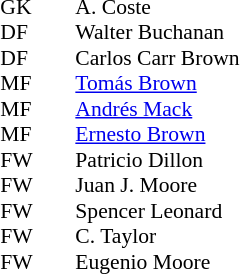<table style="font-size:90%; margin:0.2em auto;" cellspacing="0" cellpadding="0">
<tr>
<th width="25"></th>
<th width="25"></th>
</tr>
<tr>
<td>GK</td>
<td></td>
<td> A. Coste</td>
</tr>
<tr>
<td>DF</td>
<td></td>
<td> Walter Buchanan</td>
</tr>
<tr>
<td>DF</td>
<td></td>
<td> Carlos Carr Brown</td>
</tr>
<tr>
<td>MF</td>
<td></td>
<td> <a href='#'>Tomás Brown</a></td>
</tr>
<tr>
<td>MF</td>
<td></td>
<td> <a href='#'>Andrés Mack</a></td>
</tr>
<tr>
<td>MF</td>
<td></td>
<td> <a href='#'>Ernesto Brown</a></td>
</tr>
<tr>
<td>FW</td>
<td></td>
<td> Patricio Dillon</td>
</tr>
<tr>
<td>FW</td>
<td></td>
<td> Juan J. Moore</td>
</tr>
<tr>
<td>FW</td>
<td></td>
<td> Spencer Leonard</td>
</tr>
<tr>
<td>FW</td>
<td></td>
<td> C. Taylor</td>
</tr>
<tr>
<td>FW</td>
<td></td>
<td> Eugenio Moore</td>
</tr>
</table>
